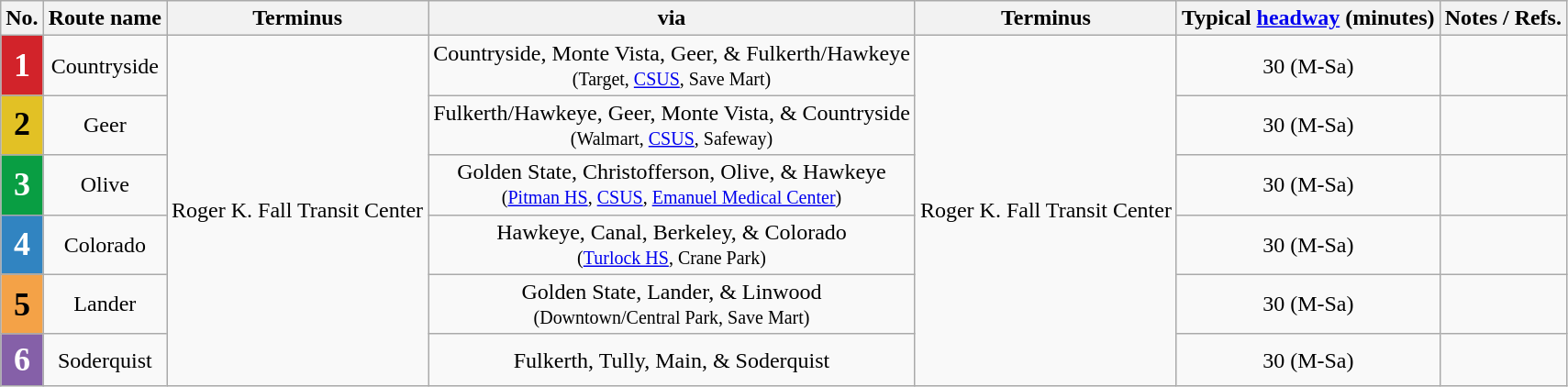<table class="wikitable sortable" style="font-size:100%;text-align:center;">
<tr>
<th>No.</th>
<th>Route name</th>
<th>Terminus</th>
<th>via</th>
<th>Terminus</th>
<th>Typical <a href='#'>headway</a> (minutes)</th>
<th class="unsortable">Notes / Refs.</th>
</tr>
<tr>
<th style="background:#d2232a;color:#fff;font-size:150%;">1</th>
<td>Countryside</td>
<td rowspan=6>Roger K. Fall Transit Center</td>
<td>Countryside, Monte Vista, Geer, & Fulkerth/Hawkeye<br><small>(Target, <a href='#'>CSUS</a>, Save Mart)</small></td>
<td rowspan=6>Roger K. Fall Transit Center</td>
<td>30 (M-Sa)</td>
<td style="font-size:90%;text-align:left;"></td>
</tr>
<tr>
<th style="background:#e2c125;color:#000;font-size:150%;">2</th>
<td>Geer</td>
<td>Fulkerth/Hawkeye, Geer, Monte Vista, & Countryside<br><small>(Walmart, <a href='#'>CSUS</a>, Safeway)</small></td>
<td>30 (M-Sa)</td>
<td style="font-size:90%;text-align:left;"></td>
</tr>
<tr>
<th style="background:#099e43;color:#fff;font-size:150%;">3</th>
<td>Olive</td>
<td>Golden State, Christofferson, Olive, & Hawkeye<br><small>(<a href='#'>Pitman HS</a>, <a href='#'>CSUS</a>, <a href='#'>Emanuel Medical Center</a>)</small></td>
<td>30 (M-Sa)</td>
<td style="font-size:90%;text-align:left;"></td>
</tr>
<tr>
<th style="background:#3184c1;color:#fff;font-size:150%;">4</th>
<td>Colorado</td>
<td>Hawkeye, Canal, Berkeley, & Colorado<br><small>(<a href='#'>Turlock HS</a>, Crane Park)</small></td>
<td>30 (M-Sa)</td>
<td style="font-size:90%;text-align:left;"></td>
</tr>
<tr>
<th style="background:#f4a247;color:#000;font-size:150%;">5</th>
<td>Lander</td>
<td>Golden State, Lander, & Linwood<br><small>(Downtown/Central Park, Save Mart)</small></td>
<td>30 (M-Sa)</td>
<td style="font-size:90%;text-align:left;"></td>
</tr>
<tr>
<th style="background:#8560a8;color:#fff;font-size:150%;">6</th>
<td>Soderquist</td>
<td>Fulkerth, Tully, Main, & Soderquist</td>
<td>30 (M-Sa)</td>
<td style="font-size:90%;text-align:left;"></td>
</tr>
</table>
